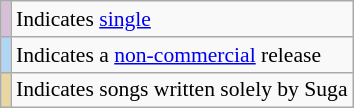<table class="wikitable" style="font-size:90%;">
<tr>
<td style="background-color:#D8BFD8"></td>
<td>Indicates <a href='#'>single</a></td>
</tr>
<tr>
<td style="background-color:#b1d6f5"></td>
<td>Indicates a <a href='#'>non-commercial</a> release</td>
</tr>
<tr>
<td scope="row" style="background-color:#e8d7a2"></td>
<td>Indicates songs written solely by Suga</td>
</tr>
</table>
